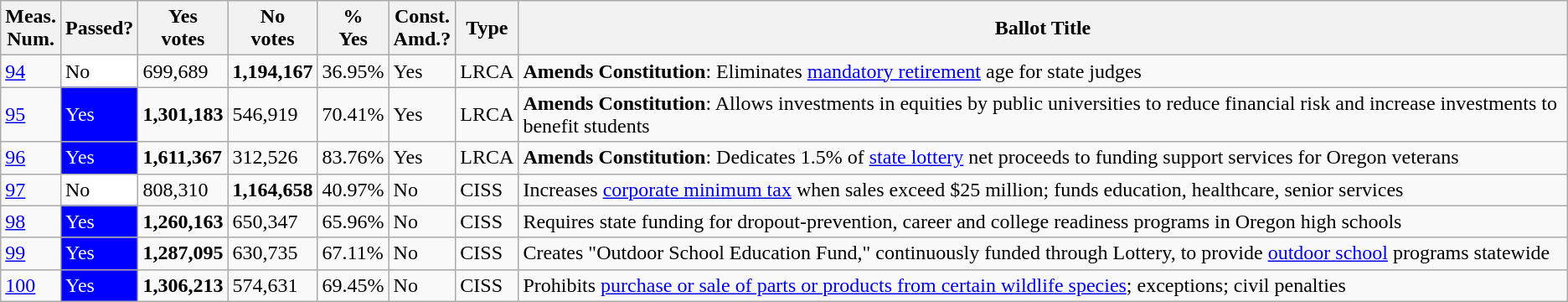<table class="wikitable sortable">
<tr>
<th>Meas.<br>Num.</th>
<th>Passed?</th>
<th>Yes<br>votes</th>
<th>No<br>votes</th>
<th>%<br>Yes</th>
<th>Const.<br>Amd.?</th>
<th>Type</th>
<th>Ballot Title</th>
</tr>
<tr>
<td><a href='#'>94</a></td>
<td style="background:white;color:black">No</td>
<td>699,689</td>
<td><strong>1,194,167</strong></td>
<td>36.95%</td>
<td>Yes</td>
<td>LRCA</td>
<td style="text-align:left"><strong>Amends Constitution</strong>: Eliminates <a href='#'>mandatory retirement</a> age for state judges</td>
</tr>
<tr>
<td><a href='#'>95</a></td>
<td style="background:blue;color:white">Yes</td>
<td><strong>1,301,183</strong></td>
<td>546,919</td>
<td>70.41%</td>
<td>Yes</td>
<td>LRCA</td>
<td style="text-align:left"><strong>Amends Constitution</strong>: Allows investments in equities by public universities to reduce financial risk and increase investments to benefit students</td>
</tr>
<tr>
<td><a href='#'>96</a></td>
<td style="background:blue;color:white">Yes</td>
<td><strong>1,611,367</strong></td>
<td>312,526</td>
<td>83.76%</td>
<td>Yes</td>
<td>LRCA</td>
<td style="text-align: left"><strong>Amends Constitution</strong>: Dedicates 1.5% of <a href='#'>state lottery</a> net proceeds to funding support services for Oregon veterans</td>
</tr>
<tr>
<td><a href='#'>97</a></td>
<td style="background:white;color:black">No</td>
<td>808,310</td>
<td><strong>1,164,658</strong></td>
<td>40.97%</td>
<td>No</td>
<td>CISS</td>
<td style="text-align: left">Increases <a href='#'>corporate minimum tax</a> when sales exceed $25 million; funds education, healthcare, senior services</td>
</tr>
<tr>
<td><a href='#'>98</a></td>
<td style="background:blue;color:white">Yes</td>
<td><strong>1,260,163</strong></td>
<td>650,347</td>
<td>65.96%</td>
<td>No</td>
<td>CISS</td>
<td style="text-align:left">Requires state funding for dropout-prevention, career and college readiness programs in Oregon high schools</td>
</tr>
<tr>
<td><a href='#'>99</a></td>
<td style="background:blue;color:white">Yes</td>
<td><strong>1,287,095</strong></td>
<td>630,735</td>
<td>67.11%</td>
<td>No</td>
<td>CISS</td>
<td style="text-align:left">Creates "Outdoor School Education Fund," continuously funded through Lottery, to provide <a href='#'>outdoor school</a> programs statewide</td>
</tr>
<tr>
<td><a href='#'>100</a></td>
<td style="background:blue;color:white">Yes</td>
<td><strong>1,306,213</strong></td>
<td>574,631</td>
<td>69.45%</td>
<td>No</td>
<td>CISS</td>
<td style="text-align:left">Prohibits <a href='#'>purchase or sale of parts or products from certain wildlife species</a>; exceptions; civil penalties</td>
</tr>
</table>
